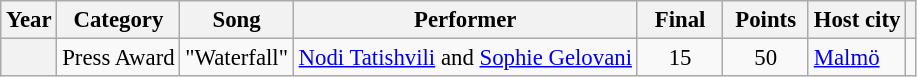<table class="wikitable plainrowheaders" style="font-size: 95%">
<tr>
<th>Year</th>
<th>Category</th>
<th>Song</th>
<th>Performer</th>
<th width=50px>Final</th>
<th width=50px>Points</th>
<th>Host city</th>
<th></th>
</tr>
<tr>
<th scope="row"></th>
<td>Press Award</td>
<td>"Waterfall"</td>
<td><a href='#'>Nodi Tatishvili</a> and <a href='#'>Sophie Gelovani</a></td>
<td style="text-align:center;">15</td>
<td style="text-align:center;">50</td>
<td> <a href='#'>Malmö</a></td>
<td></td>
</tr>
</table>
